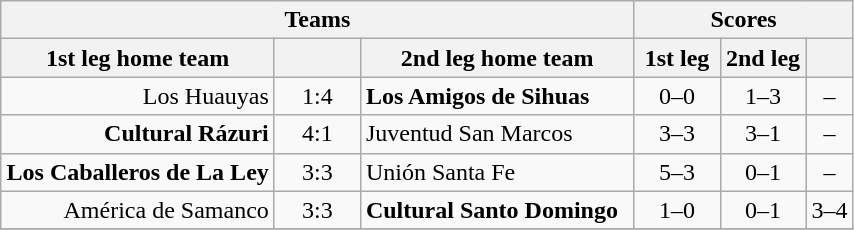<table class="wikitable" style="text-align: center;">
<tr>
<th colspan=3>Teams</th>
<th colspan=3>Scores</th>
</tr>
<tr>
<th width="175">1st leg home team</th>
<th width="50"></th>
<th width="175">2nd leg home team</th>
<th width="50">1st leg</th>
<th width="50">2nd leg</th>
<th></th>
</tr>
<tr>
<td align=right>Los Huauyas</td>
<td>1:4</td>
<td align=left><strong>Los Amigos de Sihuas</strong></td>
<td>0–0</td>
<td>1–3</td>
<td>–</td>
</tr>
<tr>
<td align=right><strong>Cultural Rázuri</strong></td>
<td>4:1</td>
<td align=left>Juventud San Marcos</td>
<td>3–3</td>
<td>3–1</td>
<td>–</td>
</tr>
<tr>
<td align=right><strong>Los Caballeros de La Ley</strong></td>
<td>3:3</td>
<td align=left>Unión Santa Fe</td>
<td>5–3</td>
<td>0–1</td>
<td>–</td>
</tr>
<tr>
<td align=right>América de Samanco</td>
<td>3:3</td>
<td align=left><strong>Cultural Santo Domingo</strong></td>
<td>1–0</td>
<td>0–1</td>
<td>3–4</td>
</tr>
<tr>
</tr>
</table>
